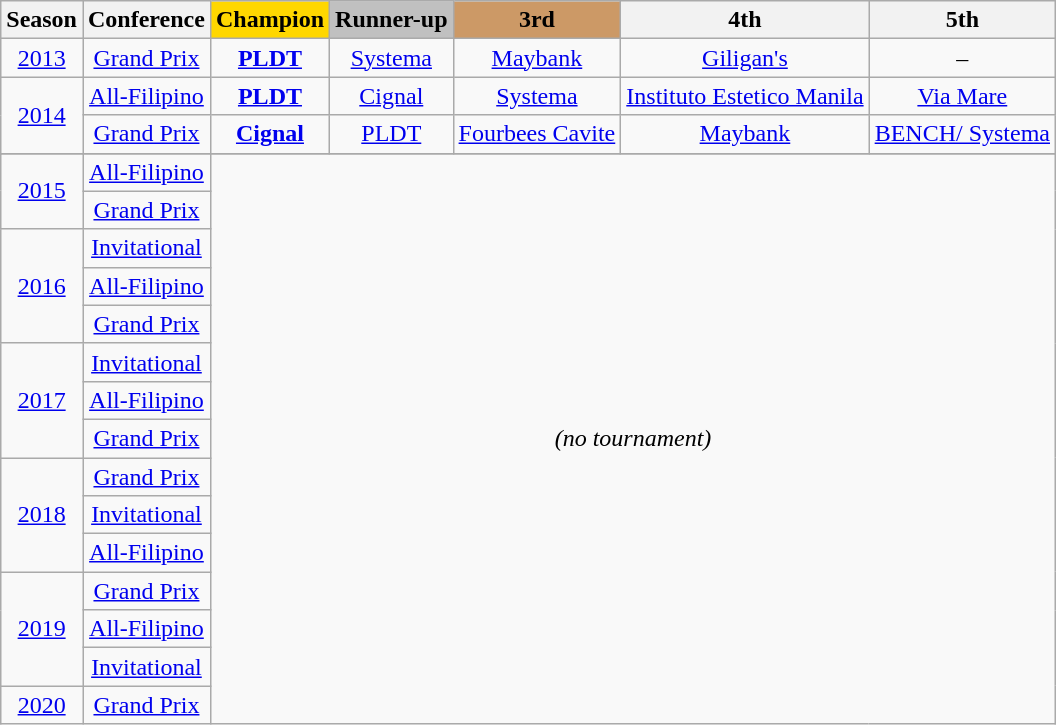<table class="wikitable">
<tr>
<th>Season</th>
<th>Conference</th>
<th style="background:gold;">Champion</th>
<th style="background:silver;">Runner-up</th>
<th style="background:#CC9966;">3rd</th>
<th>4th</th>
<th>5th</th>
</tr>
<tr>
<td align=center><a href='#'>2013</a></td>
<td align=center><a href='#'>Grand Prix</a></td>
<td align=center><strong><a href='#'>PLDT</a></strong></td>
<td align=center><a href='#'>Systema</a></td>
<td align=center><a href='#'>Maybank</a></td>
<td align=center><a href='#'>Giligan's</a></td>
<td align=center>–</td>
</tr>
<tr>
<td align=center rowspan="2"><a href='#'>2014</a></td>
<td align=center><a href='#'>All-Filipino</a></td>
<td align=center><strong><a href='#'>PLDT</a></strong></td>
<td align=center><a href='#'>Cignal</a></td>
<td align=center><a href='#'>Systema</a></td>
<td align=center><a href='#'>Instituto Estetico Manila</a></td>
<td align=center><a href='#'>Via Mare</a></td>
</tr>
<tr align="center">
<td><a href='#'>Grand Prix</a></td>
<td><strong><a href='#'>Cignal</a></strong></td>
<td><a href='#'>PLDT</a></td>
<td><a href='#'>Fourbees Cavite</a></td>
<td><a href='#'>Maybank</a></td>
<td><a href='#'>BENCH/ Systema</a></td>
</tr>
<tr align="center">
</tr>
<tr>
<td align=center rowspan="2"><a href='#'>2015</a></td>
<td align=center><a href='#'>All-Filipino</a></td>
<td colspan="5" rowspan="15" align=center><em>(no tournament)</em></td>
</tr>
<tr>
<td align=center><a href='#'>Grand Prix</a></td>
</tr>
<tr>
<td align=center rowspan="3"><a href='#'>2016</a></td>
<td align=center><a href='#'>Invitational</a></td>
</tr>
<tr>
<td align=center><a href='#'>All-Filipino</a></td>
</tr>
<tr>
<td align=center><a href='#'>Grand Prix</a></td>
</tr>
<tr>
<td align=center rowspan="3"><a href='#'>2017</a></td>
<td align=center><a href='#'>Invitational</a></td>
</tr>
<tr>
<td align=center><a href='#'>All-Filipino</a></td>
</tr>
<tr>
<td align=center><a href='#'>Grand Prix</a></td>
</tr>
<tr>
<td align=center rowspan="3"><a href='#'>2018</a></td>
<td align=center><a href='#'>Grand Prix</a></td>
</tr>
<tr>
<td align=center><a href='#'>Invitational</a></td>
</tr>
<tr>
<td align=center><a href='#'>All-Filipino</a></td>
</tr>
<tr>
<td align=center rowspan="3"><a href='#'>2019</a></td>
<td align=center><a href='#'>Grand Prix</a></td>
</tr>
<tr>
<td align=center><a href='#'>All-Filipino</a></td>
</tr>
<tr>
<td align=center><a href='#'>Invitational</a></td>
</tr>
<tr>
<td align=center><a href='#'>2020</a></td>
<td align=center><a href='#'>Grand Prix</a></td>
</tr>
</table>
